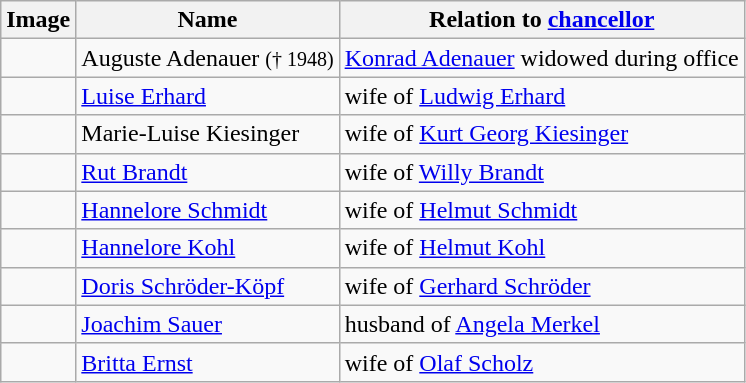<table class="wikitable">
<tr>
<th>Image</th>
<th>Name</th>
<th>Relation to <a href='#'>chancellor</a></th>
</tr>
<tr>
<td></td>
<td>Auguste Adenauer <small>(† 1948)</small></td>
<td><a href='#'>Konrad Adenauer</a> widowed during office</td>
</tr>
<tr>
<td></td>
<td><a href='#'>Luise Erhard</a></td>
<td>wife of <a href='#'>Ludwig Erhard</a></td>
</tr>
<tr>
<td></td>
<td>Marie-Luise Kiesinger</td>
<td>wife of <a href='#'>Kurt Georg Kiesinger</a></td>
</tr>
<tr>
<td></td>
<td><a href='#'>Rut Brandt</a></td>
<td>wife of <a href='#'>Willy Brandt</a></td>
</tr>
<tr>
<td></td>
<td><a href='#'>Hannelore Schmidt</a></td>
<td>wife of <a href='#'>Helmut Schmidt</a></td>
</tr>
<tr>
<td></td>
<td><a href='#'>Hannelore Kohl</a></td>
<td>wife of <a href='#'>Helmut Kohl</a></td>
</tr>
<tr>
<td></td>
<td><a href='#'>Doris Schröder-Köpf</a></td>
<td>wife of <a href='#'>Gerhard Schröder</a></td>
</tr>
<tr>
<td></td>
<td><a href='#'>Joachim Sauer</a></td>
<td>husband of <a href='#'>Angela Merkel</a></td>
</tr>
<tr>
<td></td>
<td><a href='#'>Britta Ernst</a></td>
<td>wife of <a href='#'>Olaf Scholz</a></td>
</tr>
</table>
